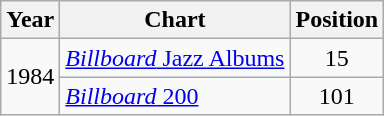<table class="wikitable">
<tr>
<th>Year</th>
<th>Chart</th>
<th>Position</th>
</tr>
<tr>
<td rowspan="2">1984</td>
<td><a href='#'><em>Billboard</em> Jazz Albums</a></td>
<td align="center">15</td>
</tr>
<tr>
<td><a href='#'><em>Billboard</em> 200</a></td>
<td align="center">101</td>
</tr>
</table>
